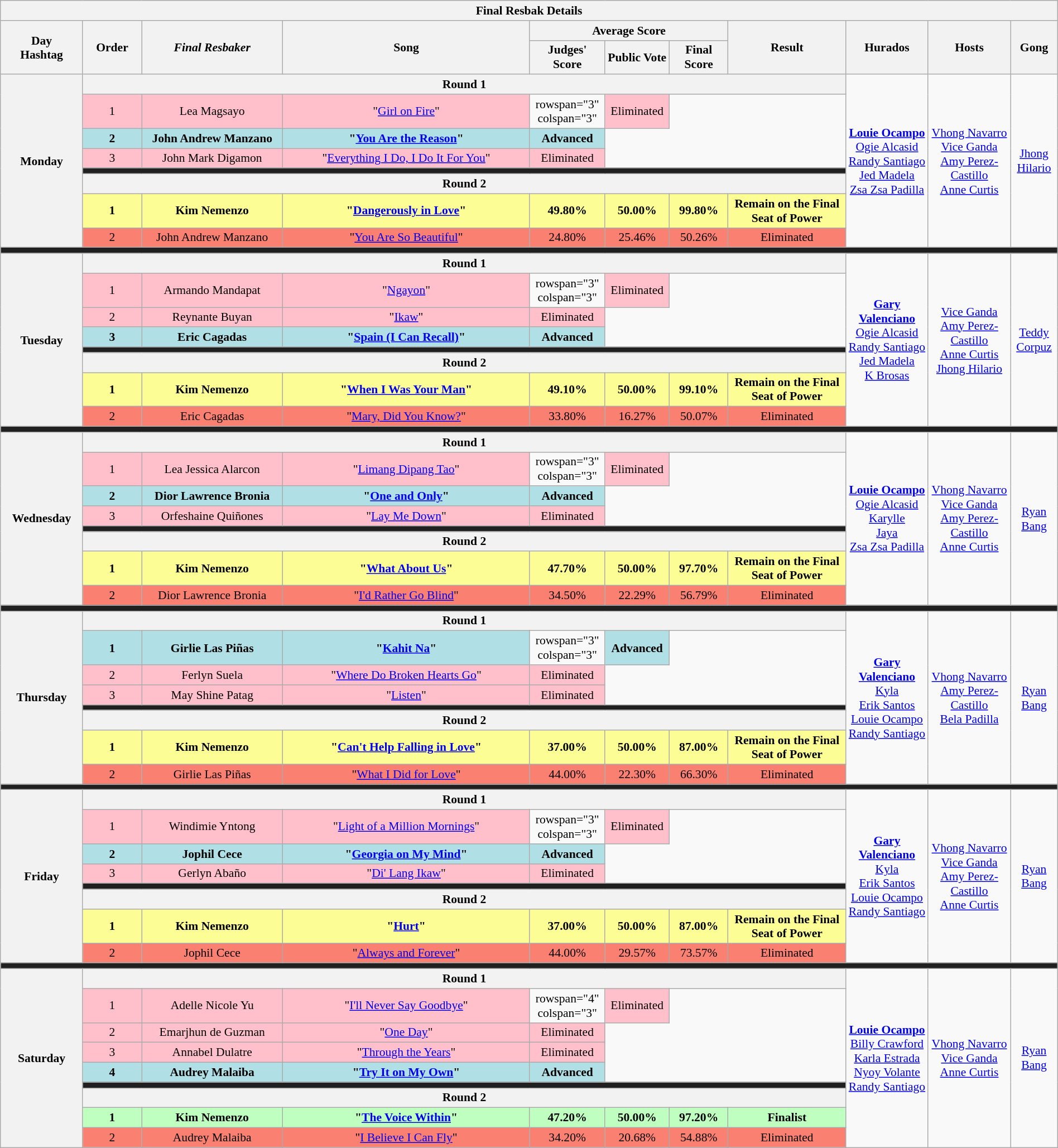<table class="wikitable mw-collapsible mw-collapsed" style="width:100%;text-align:center;font-size: 90%">
<tr>
<th colspan="11">Final Resbak Details</th>
</tr>
<tr>
<th rowspan="2" style="width:07%;">Day<br>Hashtag</th>
<th rowspan="2" style="width:05%;">Order</th>
<th rowspan="2" style="width:12%;"><em>Final Resbaker</em></th>
<th rowspan="2" style="width:21%;">Song</th>
<th colspan="3" style="width:15%;">Average Score</th>
<th rowspan="2" style="width:10%;">Result</th>
<th rowspan="2" style="width:07%;">Hurados</th>
<th rowspan="2" style="width:07%;">Hosts</th>
<th rowspan="2" style="width:04%;">Gong</th>
</tr>
<tr>
<th style="width:5%;">Judges' Score</th>
<th style="width:5%;">Public Vote</th>
<th style="width:5%;">Final Score</th>
</tr>
<tr>
<th rowspan="8">Monday<br></th>
<th colspan="7">Round 1</th>
<td rowspan="8"><strong><a href='#'>Louie Ocampo</a></strong><br><a href='#'>Ogie Alcasid</a><br><a href='#'>Randy Santiago</a><br><a href='#'>Jed Madela</a><br><a href='#'>Zsa Zsa Padilla</a></td>
<td rowspan="8"><a href='#'>Vhong Navarro</a><br><a href='#'>Vice Ganda</a><br><a href='#'>Amy Perez-Castillo</a><br><a href='#'>Anne Curtis</a></td>
<td rowspan="8"><a href='#'>Jhong Hilario</a></td>
</tr>
<tr>
<td style="background-color:pink;">1</td>
<td style="background-color:pink;">Lea Magsayo</td>
<td style="background-color:pink;">"<a href='#'>Girl on Fire</a>"</td>
<td>rowspan="3" colspan="3" </td>
<td style="background-color:pink;">Eliminated</td>
</tr>
<tr>
<td style="background-color:#B0E0E6"><strong>2</strong></td>
<td style="background-color:#B0E0E6"><strong>John Andrew Manzano</strong></td>
<td style="background-color:#B0E0E6"><strong>"<a href='#'>You Are the Reason</a>"</strong></td>
<td style="background-color:#B0E0E6"><strong>Advanced</strong></td>
</tr>
<tr>
<td style="background-color:pink;">3</td>
<td style="background-color:pink;">John Mark Digamon</td>
<td style="background-color:pink;">"<a href='#'>Everything I Do, I Do It For You</a>"</td>
<td style="background-color:pink;">Eliminated</td>
</tr>
<tr>
<td colspan="7" style="background-color:#202020;"></td>
</tr>
<tr>
<th colspan="7">Round 2</th>
</tr>
<tr>
<td style="background-color:#FDFD96;"><strong>1</strong></td>
<td style="background-color:#FDFD96;"><strong>Kim Nemenzo</strong></td>
<td style="background-color:#FDFD96;"><strong>"<a href='#'>Dangerously in Love</a>"</strong></td>
<td style="background-color:#FDFD96;"><strong>49.80%</strong></td>
<td style="background-color:#FDFD96;"><strong>50.00%</strong></td>
<td style="background-color:#FDFD96;"><strong>99.80%</strong></td>
<td style="background-color:#FDFD96;"><strong>Remain on the Final Seat of Power</strong></td>
</tr>
<tr>
<td style="background-color:salmon;">2</td>
<td style="background-color:salmon;">John Andrew Manzano</td>
<td style="background-color:salmon;">"<a href='#'>You Are So Beautiful</a>"</td>
<td style="background-color:salmon;">24.80%</td>
<td style="background-color:salmon;">25.46%</td>
<td style="background-color:salmon;">50.26%</td>
<td style="background-color:salmon;">Eliminated</td>
</tr>
<tr>
<td colspan="11" style="background-color:#202020;"></td>
</tr>
<tr>
<th rowspan="8">Tuesday<br></th>
<th colspan="7">Round 1</th>
<td rowspan="8"><strong><a href='#'>Gary Valenciano</a></strong><br><a href='#'>Ogie Alcasid</a><br><a href='#'>Randy Santiago</a><br><a href='#'>Jed Madela</a><br><a href='#'>K Brosas</a></td>
<td rowspan="8"><a href='#'>Vice Ganda</a><br><a href='#'>Amy Perez-Castillo</a><br><a href='#'>Anne Curtis</a><br><a href='#'>Jhong Hilario</a></td>
<td rowspan="8"><a href='#'>Teddy Corpuz</a></td>
</tr>
<tr>
<td style="background-color:pink;">1</td>
<td style="background-color:pink;">Armando Mandapat</td>
<td style="background-color:pink;">"<a href='#'>Ngayon</a>"</td>
<td>rowspan="3" colspan="3" </td>
<td style="background-color:pink;">Eliminated</td>
</tr>
<tr>
<td style="background-color:pink;">2</td>
<td style="background-color:pink;">Reynante Buyan</td>
<td style="background-color:pink;">"<a href='#'>Ikaw</a>"</td>
<td style="background-color:pink;">Eliminated</td>
</tr>
<tr>
<td style="background-color:#B0E0E6"><strong>3</strong></td>
<td style="background-color:#B0E0E6"><strong>Eric Cagadas</strong></td>
<td style="background-color:#B0E0E6"><strong>"<a href='#'>Spain (I Can Recall)</a>"</strong></td>
<td style="background-color:#B0E0E6"><strong>Advanced</strong></td>
</tr>
<tr>
<td colspan="7" style="background-color:#202020;"></td>
</tr>
<tr>
<th colspan="7">Round 2</th>
</tr>
<tr>
<td style="background-color:#FDFD96;"><strong>1</strong></td>
<td style="background-color:#FDFD96;"><strong>Kim Nemenzo</strong></td>
<td style="background-color:#FDFD96;"><strong>"<a href='#'>When I Was Your Man</a>"</strong></td>
<td style="background-color:#FDFD96;"><strong>49.10%</strong></td>
<td style="background-color:#FDFD96;"><strong>50.00%</strong></td>
<td style="background-color:#FDFD96;"><strong>99.10%</strong></td>
<td style="background-color:#FDFD96;"><strong>Remain on the Final Seat of Power</strong></td>
</tr>
<tr>
<td style="background-color:salmon;">2</td>
<td style="background-color:salmon;">Eric Cagadas</td>
<td style="background-color:salmon;">"<a href='#'>Mary, Did You Know?</a>"</td>
<td style="background-color:salmon;">33.80%</td>
<td style="background-color:salmon;">16.27%</td>
<td style="background-color:salmon;">50.07%</td>
<td style="background-color:salmon;">Eliminated</td>
</tr>
<tr>
<td colspan="11" style="background-color:#202020;"></td>
</tr>
<tr>
<th rowspan="8">Wednesday<br></th>
<th colspan="7">Round 1</th>
<td rowspan="8"><strong><a href='#'>Louie Ocampo</a></strong><br><a href='#'>Ogie Alcasid</a><br><a href='#'>Karylle</a><br><a href='#'>Jaya</a><br><a href='#'>Zsa Zsa Padilla</a></td>
<td rowspan="8"><a href='#'>Vhong Navarro</a><br><a href='#'>Vice Ganda</a><br><a href='#'>Amy Perez-Castillo</a><br><a href='#'>Anne Curtis</a></td>
<td rowspan="8"><a href='#'>Ryan Bang</a></td>
</tr>
<tr>
<td style="background-color:pink;">1</td>
<td style="background-color:pink;">Lea Jessica Alarcon</td>
<td style="background-color:pink;">"<a href='#'>Limang Dipang Tao</a>"</td>
<td>rowspan="3" colspan="3" </td>
<td style="background-color:pink;">Eliminated</td>
</tr>
<tr>
<td style="background-color:#B0E0E6"><strong>2</strong></td>
<td style="background-color:#B0E0E6"><strong>Dior Lawrence Bronia</strong></td>
<td style="background-color:#B0E0E6"><strong>"<a href='#'>One and Only</a>"</strong></td>
<td style="background-color:#B0E0E6"><strong>Advanced</strong></td>
</tr>
<tr>
<td style="background-color:pink;">3</td>
<td style="background-color:pink;">Orfeshaine Quiñones</td>
<td style="background-color:pink;">"<a href='#'>Lay Me Down</a>"</td>
<td style="background-color:pink;">Eliminated</td>
</tr>
<tr>
<td colspan="7" style="background-color:#202020;"></td>
</tr>
<tr>
<th colspan="7">Round 2</th>
</tr>
<tr>
<td style="background-color:#FDFD96;"><strong>1</strong></td>
<td style="background-color:#FDFD96;"><strong>Kim Nemenzo</strong></td>
<td style="background-color:#FDFD96;"><strong>"<a href='#'>What About Us</a>"</strong></td>
<td style="background-color:#FDFD96;"><strong>47.70%</strong></td>
<td style="background-color:#FDFD96;"><strong>50.00%</strong></td>
<td style="background-color:#FDFD96;"><strong>97.70%</strong></td>
<td style="background-color:#FDFD96;"><strong>Remain on the Final Seat of Power</strong></td>
</tr>
<tr>
<td style="background-color:salmon;">2</td>
<td style="background-color:salmon;">Dior Lawrence Bronia</td>
<td style="background-color:salmon;">"<a href='#'>I'd Rather Go Blind</a>"</td>
<td style="background-color:salmon;">34.50%</td>
<td style="background-color:salmon;">22.29%</td>
<td style="background-color:salmon;">56.79%</td>
<td style="background-color:salmon;">Eliminated</td>
</tr>
<tr>
<td colspan="11" style="background-color:#202020;"></td>
</tr>
<tr>
<th rowspan="8">Thursday<br></th>
<th colspan="7">Round 1</th>
<td rowspan="8"><strong><a href='#'>Gary Valenciano</a></strong><br><a href='#'>Kyla</a><br><a href='#'>Erik Santos</a><br><a href='#'>Louie Ocampo</a><br><a href='#'>Randy Santiago</a></td>
<td rowspan="8"><a href='#'>Vhong Navarro</a><br><a href='#'>Amy Perez-Castillo</a><br><a href='#'>Bela Padilla</a></td>
<td rowspan="8"><a href='#'>Ryan Bang</a></td>
</tr>
<tr>
<td style="background-color:#B0E0E6"><strong>1</strong></td>
<td style="background-color:#B0E0E6"><strong>Girlie Las Piñas</strong></td>
<td style="background-color:#B0E0E6"><strong>"<a href='#'>Kahit Na</a>"</strong></td>
<td>rowspan="3" colspan="3" </td>
<td style="background-color:#B0E0E6"><strong>Advanced</strong></td>
</tr>
<tr>
<td style="background-color:pink;">2</td>
<td style="background-color:pink;">Ferlyn Suela</td>
<td style="background-color:pink;">"<a href='#'>Where Do Broken Hearts Go</a>"</td>
<td style="background-color:pink;">Eliminated</td>
</tr>
<tr>
<td style="background-color:pink;">3</td>
<td style="background-color:pink;">May Shine Patag</td>
<td style="background-color:pink;">"<a href='#'>Listen</a>"</td>
<td style="background-color:pink;">Eliminated</td>
</tr>
<tr>
<td colspan="7" style="background-color:#202020;"></td>
</tr>
<tr>
<th colspan="7">Round 2</th>
</tr>
<tr>
<td style="background-color:#FDFD96;"><strong>1</strong></td>
<td style="background-color:#FDFD96;"><strong>Kim Nemenzo</strong></td>
<td style="background-color:#FDFD96;"><strong>"<a href='#'>Can't Help Falling in Love</a>"</strong></td>
<td style="background-color:#FDFD96;"><strong>37.00%</strong></td>
<td style="background-color:#FDFD96;"><strong>50.00%</strong></td>
<td style="background-color:#FDFD96;"><strong>87.00%</strong></td>
<td style="background-color:#FDFD96;"><strong>Remain on the Final Seat of Power</strong></td>
</tr>
<tr>
<td style="background-color:salmon;">2</td>
<td style="background-color:salmon;">Girlie Las Piñas</td>
<td style="background-color:salmon;">"<a href='#'>What I Did for Love</a>"</td>
<td style="background-color:salmon;">44.00%</td>
<td style="background-color:salmon;">22.30%</td>
<td style="background-color:salmon;">66.30%</td>
<td style="background-color:salmon;">Eliminated</td>
</tr>
<tr>
<td colspan="11" style="background-color:#202020;"></td>
</tr>
<tr>
<th rowspan="8">Friday<br></th>
<th colspan="7">Round 1</th>
<td rowspan="8"><strong><a href='#'>Gary Valenciano</a></strong><br><a href='#'>Kyla</a><br><a href='#'>Erik Santos</a><br><a href='#'>Louie Ocampo</a><br><a href='#'>Randy Santiago</a></td>
<td rowspan="8"><a href='#'>Vhong Navarro</a><br><a href='#'>Vice Ganda</a><br><a href='#'>Amy Perez-Castillo</a><br><a href='#'>Anne Curtis</a></td>
<td rowspan="8"><a href='#'>Ryan Bang</a></td>
</tr>
<tr>
<td style="background-color:pink;">1</td>
<td style="background-color:pink;">Windimie Yntong</td>
<td style="background-color:pink;">"<a href='#'>Light of a Million Mornings</a>"</td>
<td>rowspan="3" colspan="3" </td>
<td style="background-color:pink;">Eliminated</td>
</tr>
<tr>
<td style="background-color:#B0E0E6"><strong>2</strong></td>
<td style="background-color:#B0E0E6"><strong>Jophil Cece</strong></td>
<td style="background-color:#B0E0E6"><strong>"<a href='#'>Georgia on My Mind</a>"</strong></td>
<td style="background-color:#B0E0E6"><strong>Advanced</strong></td>
</tr>
<tr>
<td style="background-color:pink;">3</td>
<td style="background-color:pink;">Gerlyn Abaño</td>
<td style="background-color:pink;">"<a href='#'>Di' Lang Ikaw</a>"</td>
<td style="background-color:pink;">Eliminated</td>
</tr>
<tr>
<td colspan="7" style="background-color:#202020;"></td>
</tr>
<tr>
<th colspan="7">Round 2</th>
</tr>
<tr>
<td style="background-color:#FDFD96;"><strong>1</strong></td>
<td style="background-color:#FDFD96;"><strong>Kim Nemenzo</strong></td>
<td style="background-color:#FDFD96;"><strong>"<a href='#'>Hurt</a>"</strong></td>
<td style="background-color:#FDFD96;"><strong>37.00%</strong></td>
<td style="background-color:#FDFD96;"><strong>50.00%</strong></td>
<td style="background-color:#FDFD96;"><strong>87.00%</strong></td>
<td style="background-color:#FDFD96;"><strong>Remain on the Final Seat of Power</strong></td>
</tr>
<tr>
<td style="background-color:salmon;">2</td>
<td style="background-color:salmon;">Jophil Cece</td>
<td style="background-color:salmon;">"<a href='#'>Always and Forever</a>"</td>
<td style="background-color:salmon;">44.00%</td>
<td style="background-color:salmon;">29.57%</td>
<td style="background-color:salmon;">73.57%</td>
<td style="background-color:salmon;">Eliminated</td>
</tr>
<tr>
<td colspan="11" style="background-color:#202020;"></td>
</tr>
<tr>
<th rowspan="9">Saturday<br></th>
<th colspan="7">Round 1</th>
<td rowspan="9"><strong><a href='#'>Louie Ocampo</a></strong><br><a href='#'>Billy Crawford</a><br><a href='#'>Karla Estrada</a><br><a href='#'>Nyoy Volante</a><br><a href='#'>Randy Santiago</a></td>
<td rowspan="9"><a href='#'>Vhong Navarro</a><br><a href='#'>Vice Ganda</a><br><a href='#'>Anne Curtis</a></td>
<td rowspan="9"><a href='#'>Ryan Bang</a></td>
</tr>
<tr>
<td style="background-color:pink;">1</td>
<td style="background-color:pink;">Adelle Nicole Yu</td>
<td style="background-color:pink;">"<a href='#'>I'll Never Say Goodbye</a>"</td>
<td>rowspan="4" colspan="3" </td>
<td style="background-color:pink;">Eliminated</td>
</tr>
<tr>
<td style="background-color:pink;">2</td>
<td style="background-color:pink;">Emarjhun de Guzman</td>
<td style="background-color:pink;">"<a href='#'>One Day</a>"</td>
<td style="background-color:pink;">Eliminated</td>
</tr>
<tr>
<td style="background-color:pink;">3</td>
<td style="background-color:pink;">Annabel Dulatre</td>
<td style="background-color:pink;">"<a href='#'>Through the Years</a>"</td>
<td style="background-color:pink;">Eliminated</td>
</tr>
<tr>
<td style="background-color:#B0E0E6"><strong>4</strong></td>
<td style="background-color:#B0E0E6"><strong>Audrey Malaiba</strong></td>
<td style="background-color:#B0E0E6"><strong>"<a href='#'>Try It on My Own</a>"</strong></td>
<td style="background-color:#B0E0E6"><strong>Advanced</strong></td>
</tr>
<tr>
<td colspan="7" style="background-color:#202020;"></td>
</tr>
<tr>
<th colspan="7">Round 2</th>
</tr>
<tr>
<td style="background-color:#BFFFC0"><strong>1</strong></td>
<td style="background-color:#BFFFC0"><strong>Kim Nemenzo</strong></td>
<td style="background-color:#BFFFC0"><strong>"<a href='#'>The Voice Within</a>"</strong></td>
<td style="background-color:#BFFFC0"><strong>47.20%</strong></td>
<td style="background-color:#BFFFC0"><strong>50.00%</strong></td>
<td style="background-color:#BFFFC0"><strong>97.20%</strong></td>
<td style="background-color:#BFFFC0"><strong>Finalist</strong></td>
</tr>
<tr>
<td style="background-color:salmon">2</td>
<td style="background-color:salmon">Audrey Malaiba</td>
<td style="background-color:salmon">"<a href='#'>I Believe I Can Fly</a>"</td>
<td style="background-color:salmon">34.20%</td>
<td style="background-color:salmon">20.68%</td>
<td style="background-color:salmon">54.88%</td>
<td style="background-color:salmon">Eliminated</td>
</tr>
</table>
